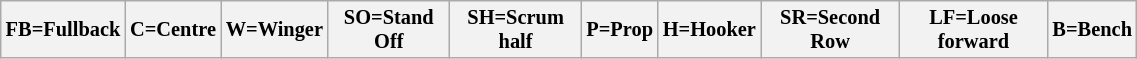<table class="wikitable"  style="font-size:85%; width:60%;">
<tr>
<th>FB=Fullback</th>
<th>C=Centre</th>
<th>W=Winger</th>
<th>SO=Stand Off</th>
<th>SH=Scrum half</th>
<th>P=Prop</th>
<th>H=Hooker</th>
<th>SR=Second Row</th>
<th>LF=Loose forward</th>
<th>B=Bench</th>
</tr>
</table>
